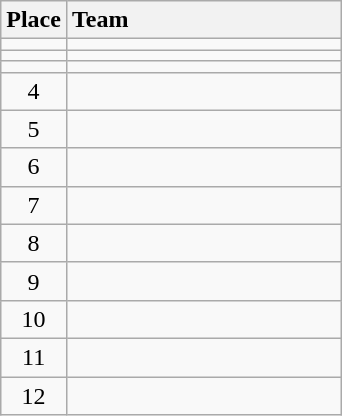<table class="wikitable" style="text-align:center; padding-bottom:0;">
<tr>
<th>Place</th>
<th style="width:11em; text-align:left;">Team</th>
</tr>
<tr>
<td></td>
<td align=left></td>
</tr>
<tr>
<td></td>
<td align=left></td>
</tr>
<tr>
<td></td>
<td align=left></td>
</tr>
<tr>
<td>4</td>
<td align=left></td>
</tr>
<tr>
<td>5</td>
<td align=left></td>
</tr>
<tr>
<td>6</td>
<td align=left></td>
</tr>
<tr>
<td>7</td>
<td align=left></td>
</tr>
<tr>
<td>8</td>
<td align=left></td>
</tr>
<tr>
<td>9</td>
<td align=left></td>
</tr>
<tr>
<td>10</td>
<td align=left></td>
</tr>
<tr>
<td>11</td>
<td align=left></td>
</tr>
<tr>
<td>12</td>
<td align=left></td>
</tr>
</table>
